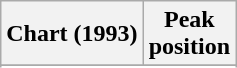<table class="wikitable">
<tr>
<th>Chart (1993)</th>
<th>Peak<br>position</th>
</tr>
<tr>
</tr>
<tr>
</tr>
<tr>
</tr>
<tr>
</tr>
</table>
